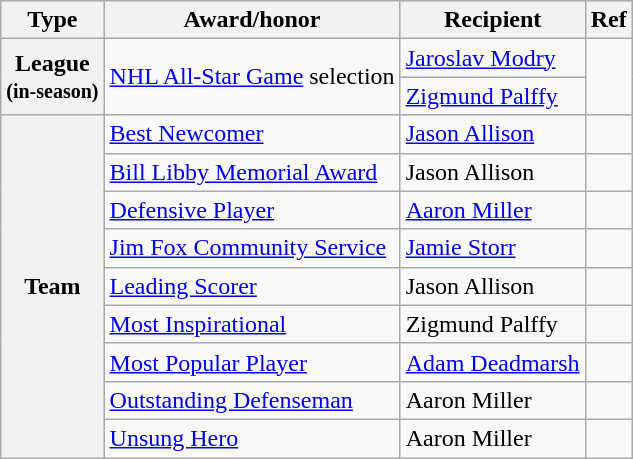<table class="wikitable">
<tr>
<th scope="col">Type</th>
<th scope="col">Award/honor</th>
<th scope="col">Recipient</th>
<th scope="col">Ref</th>
</tr>
<tr>
<th scope="row" rowspan="2">League<br><small>(in-season)</small></th>
<td rowspan="2"><a href='#'>NHL All-Star Game</a> selection</td>
<td><a href='#'>Jaroslav Modry</a></td>
<td rowspan="2"></td>
</tr>
<tr>
<td><a href='#'>Zigmund Palffy</a></td>
</tr>
<tr>
<th scope="row" rowspan="10">Team</th>
<td><a href='#'>Best Newcomer</a></td>
<td><a href='#'>Jason Allison</a></td>
<td></td>
</tr>
<tr>
<td><a href='#'>Bill Libby Memorial Award</a></td>
<td>Jason Allison</td>
<td></td>
</tr>
<tr>
<td><a href='#'>Defensive Player</a></td>
<td><a href='#'>Aaron Miller</a></td>
<td></td>
</tr>
<tr>
<td><a href='#'>Jim Fox Community Service</a></td>
<td><a href='#'>Jamie Storr</a></td>
<td></td>
</tr>
<tr>
<td><a href='#'>Leading Scorer</a></td>
<td>Jason Allison</td>
<td></td>
</tr>
<tr>
<td><a href='#'>Most Inspirational</a></td>
<td>Zigmund Palffy</td>
<td></td>
</tr>
<tr>
<td><a href='#'>Most Popular Player</a></td>
<td><a href='#'>Adam Deadmarsh</a></td>
<td></td>
</tr>
<tr>
<td><a href='#'>Outstanding Defenseman</a></td>
<td>Aaron Miller</td>
<td></td>
</tr>
<tr>
<td><a href='#'>Unsung Hero</a></td>
<td>Aaron Miller</td>
<td></td>
</tr>
</table>
